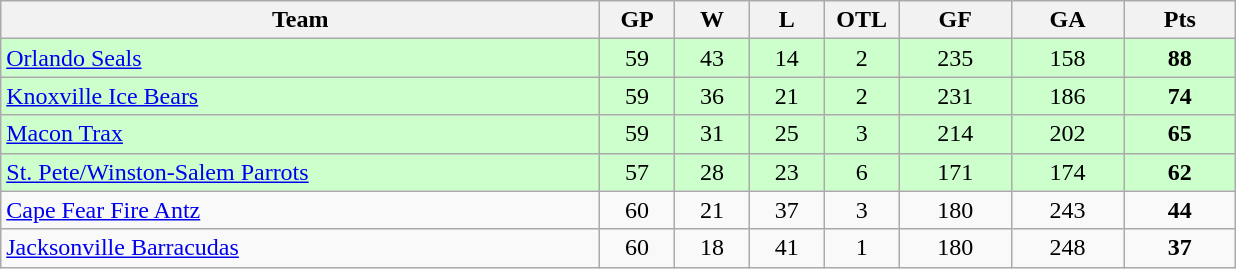<table class="wikitable" style="text-align:center;">
<tr>
<th width="40%">Team</th>
<th width="5%">GP</th>
<th width="5%">W</th>
<th width="5%">L</th>
<th width="5%">OTL</th>
<th width="7.5%">GF</th>
<th width="7.5%">GA</th>
<th width="7.5%">Pts</th>
</tr>
<tr bgcolor="#CCFFCC">
<td align="left"><a href='#'>Orlando Seals</a></td>
<td>59</td>
<td>43</td>
<td>14</td>
<td>2</td>
<td>235</td>
<td>158</td>
<td><strong>88</strong></td>
</tr>
<tr bgcolor="#CCFFCC">
<td align="left"><a href='#'>Knoxville Ice Bears</a></td>
<td>59</td>
<td>36</td>
<td>21</td>
<td>2</td>
<td>231</td>
<td>186</td>
<td><strong>74</strong></td>
</tr>
<tr bgcolor="#CCFFCC">
<td align="left"><a href='#'>Macon Trax</a></td>
<td>59</td>
<td>31</td>
<td>25</td>
<td>3</td>
<td>214</td>
<td>202</td>
<td><strong>65</strong></td>
</tr>
<tr bgcolor="#CCFFCC">
<td align="left"><a href='#'>St. Pete/Winston-Salem Parrots</a></td>
<td>57</td>
<td>28</td>
<td>23</td>
<td>6</td>
<td>171</td>
<td>174</td>
<td><strong>62</strong></td>
</tr>
<tr>
<td align="left"><a href='#'>Cape Fear Fire Antz</a></td>
<td>60</td>
<td>21</td>
<td>37</td>
<td>3</td>
<td>180</td>
<td>243</td>
<td><strong>44</strong></td>
</tr>
<tr>
<td align="left"><a href='#'>Jacksonville Barracudas</a></td>
<td>60</td>
<td>18</td>
<td>41</td>
<td>1</td>
<td>180</td>
<td>248</td>
<td><strong>37</strong></td>
</tr>
</table>
